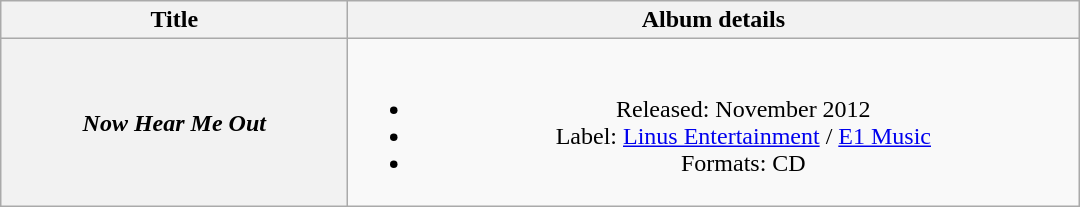<table class="wikitable plainrowheaders" style="text-align:center;">
<tr>
<th scope="col" style="width:14em;">Title</th>
<th scope="col" style="width:30em;">Album details</th>
</tr>
<tr>
<th scope="row"><em>Now Hear Me Out</em></th>
<td><br><ul><li>Released: November 2012</li><li>Label: <a href='#'>Linus Entertainment</a> / <a href='#'>E1 Music</a></li><li>Formats: CD</li></ul></td>
</tr>
</table>
